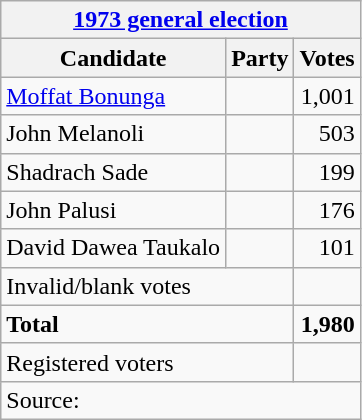<table class=wikitable style=text-align:left>
<tr>
<th colspan=3><a href='#'>1973 general election</a></th>
</tr>
<tr>
<th>Candidate</th>
<th>Party</th>
<th>Votes</th>
</tr>
<tr>
<td><a href='#'>Moffat Bonunga</a></td>
<td></td>
<td align=right>1,001</td>
</tr>
<tr>
<td>John Melanoli</td>
<td></td>
<td align=right>503</td>
</tr>
<tr>
<td>Shadrach Sade</td>
<td></td>
<td align=right>199</td>
</tr>
<tr>
<td>John Palusi</td>
<td></td>
<td align=right>176</td>
</tr>
<tr>
<td>David Dawea Taukalo</td>
<td></td>
<td align=right>101</td>
</tr>
<tr>
<td colspan=2>Invalid/blank votes</td>
<td></td>
</tr>
<tr>
<td colspan=2><strong>Total</strong></td>
<td align=right><strong>1,980</strong></td>
</tr>
<tr>
<td colspan=2>Registered voters</td>
<td align=right></td>
</tr>
<tr>
<td colspan=3>Source: </td>
</tr>
</table>
